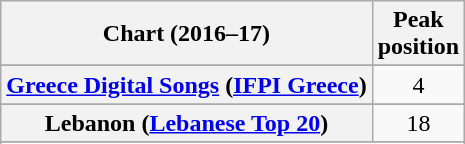<table class="wikitable sortable plainrowheaders" style="text-align:center">
<tr>
<th scope="col">Chart (2016–17)</th>
<th scope="col">Peak<br> position</th>
</tr>
<tr>
</tr>
<tr>
</tr>
<tr>
</tr>
<tr>
</tr>
<tr>
</tr>
<tr>
</tr>
<tr>
</tr>
<tr>
</tr>
<tr>
</tr>
<tr>
</tr>
<tr>
<th scope="row"><a href='#'>Greece Digital Songs</a> (<a href='#'>IFPI Greece</a>)</th>
<td>4</td>
</tr>
<tr>
</tr>
<tr>
</tr>
<tr>
</tr>
<tr>
</tr>
<tr>
<th scope="row">Lebanon (<a href='#'>Lebanese Top 20</a>)</th>
<td>18</td>
</tr>
<tr>
</tr>
<tr>
</tr>
<tr>
</tr>
<tr>
</tr>
<tr>
</tr>
<tr>
</tr>
<tr>
</tr>
<tr>
</tr>
<tr>
</tr>
<tr>
</tr>
<tr>
</tr>
<tr>
</tr>
<tr>
</tr>
<tr>
</tr>
<tr>
</tr>
<tr>
</tr>
<tr>
</tr>
</table>
